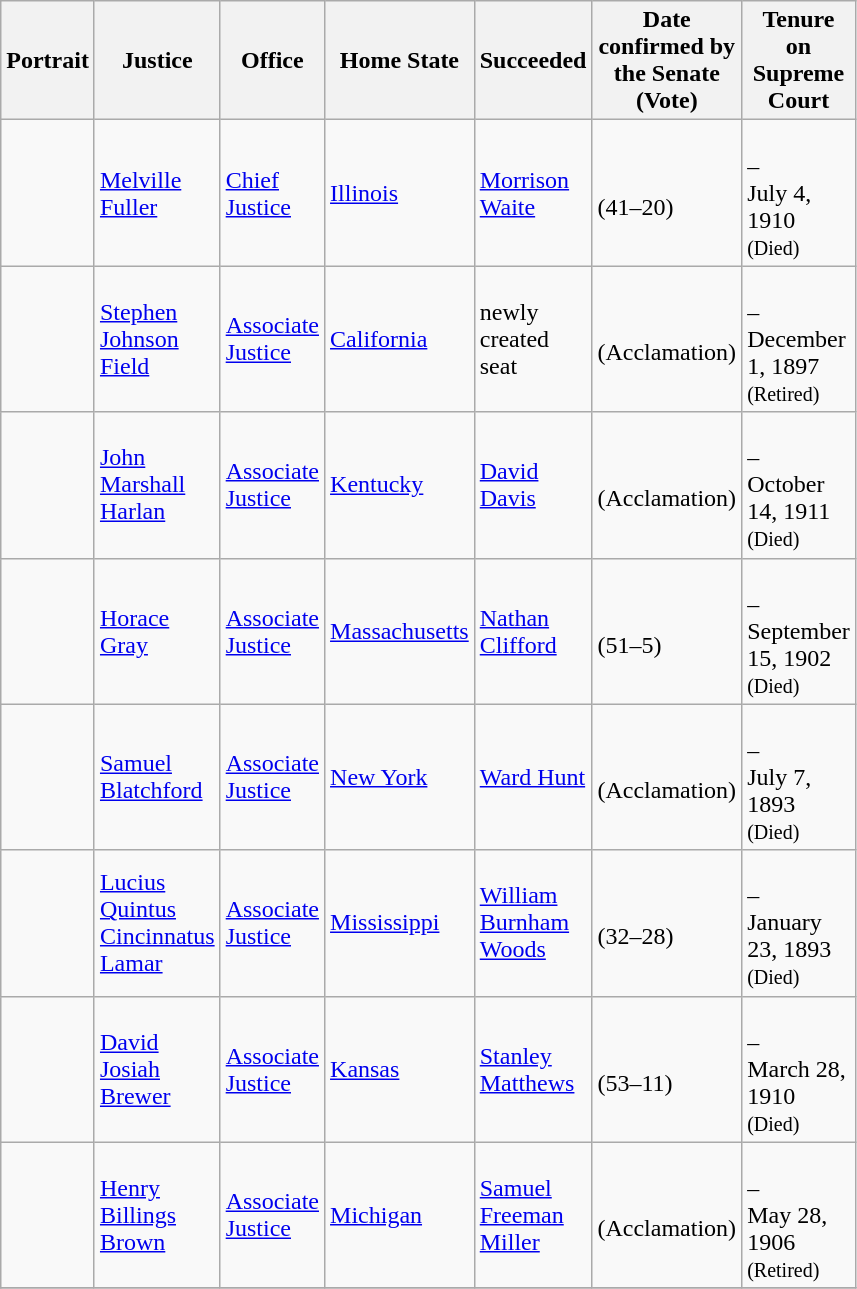<table class="wikitable sortable">
<tr>
<th scope="col" style="width: 10px;">Portrait</th>
<th scope="col" style="width: 10px;">Justice</th>
<th scope="col" style="width: 10px;">Office</th>
<th scope="col" style="width: 10px;">Home State</th>
<th scope="col" style="width: 10px;">Succeeded</th>
<th scope="col" style="width: 10px;">Date confirmed by the Senate<br>(Vote)</th>
<th scope="col" style="width: 10px;">Tenure on Supreme Court</th>
</tr>
<tr>
<td></td>
<td><a href='#'>Melville Fuller</a></td>
<td><a href='#'>Chief Justice</a></td>
<td><a href='#'>Illinois</a></td>
<td><a href='#'>Morrison Waite</a></td>
<td><br>(41–20)</td>
<td><br>–<br>July 4, 1910<br><small>(Died)</small></td>
</tr>
<tr>
<td></td>
<td><a href='#'>Stephen Johnson Field</a></td>
<td><a href='#'>Associate Justice</a></td>
<td><a href='#'>California</a></td>
<td>newly created seat</td>
<td><br>(Acclamation)</td>
<td><br>–<br>December 1, 1897<br><small>(Retired)</small></td>
</tr>
<tr>
<td></td>
<td><a href='#'>John Marshall Harlan</a></td>
<td><a href='#'>Associate Justice</a></td>
<td><a href='#'>Kentucky</a></td>
<td><a href='#'>David Davis</a></td>
<td><br>(Acclamation)</td>
<td><br>–<br>October 14, 1911<br><small>(Died)</small></td>
</tr>
<tr>
<td></td>
<td><a href='#'>Horace Gray</a></td>
<td><a href='#'>Associate Justice</a></td>
<td><a href='#'>Massachusetts</a></td>
<td><a href='#'>Nathan Clifford</a></td>
<td><br>(51–5)</td>
<td><br>–<br>September 15, 1902<br><small>(Died)</small></td>
</tr>
<tr>
<td></td>
<td><a href='#'>Samuel Blatchford</a></td>
<td><a href='#'>Associate Justice</a></td>
<td><a href='#'>New York</a></td>
<td><a href='#'>Ward Hunt</a></td>
<td><br>(Acclamation)</td>
<td><br>–<br>July 7, 1893<br><small>(Died)</small></td>
</tr>
<tr>
<td></td>
<td><a href='#'>Lucius Quintus Cincinnatus Lamar</a></td>
<td><a href='#'>Associate Justice</a></td>
<td><a href='#'>Mississippi</a></td>
<td><a href='#'>William Burnham Woods</a></td>
<td><br>(32–28)</td>
<td><br>–<br>January 23, 1893<br><small>(Died)</small></td>
</tr>
<tr>
<td></td>
<td><a href='#'>David Josiah Brewer</a></td>
<td><a href='#'>Associate Justice</a></td>
<td><a href='#'>Kansas</a></td>
<td><a href='#'>Stanley Matthews</a></td>
<td><br>(53–11)</td>
<td><br>–<br>March 28, 1910<br><small>(Died)</small></td>
</tr>
<tr>
<td></td>
<td><a href='#'>Henry Billings Brown</a></td>
<td><a href='#'>Associate Justice</a></td>
<td><a href='#'>Michigan</a></td>
<td><a href='#'>Samuel Freeman Miller</a></td>
<td><br>(Acclamation)</td>
<td><br>–<br>May 28, 1906<br><small>(Retired)</small></td>
</tr>
<tr>
</tr>
</table>
